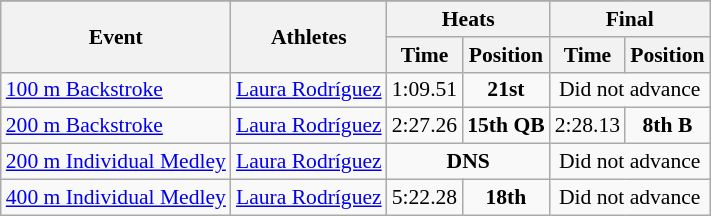<table class="wikitable" border="1" style="font-size:90%">
<tr>
</tr>
<tr>
<th rowspan=2>Event</th>
<th rowspan=2>Athletes</th>
<th colspan=2>Heats</th>
<th colspan=2>Final</th>
</tr>
<tr>
<th>Time</th>
<th>Position</th>
<th>Time</th>
<th>Position</th>
</tr>
<tr>
<td><a href='#'>100 m Backstroke</a></td>
<td><a href='#'>Laura Rodríguez</a></td>
<td align=center>1:09.51</td>
<td align=center><strong>21st</strong></td>
<td align=center colspan=2>Did not advance</td>
</tr>
<tr>
<td><a href='#'>200 m Backstroke</a></td>
<td><a href='#'>Laura Rodríguez</a></td>
<td align=center>2:27.26</td>
<td align=center><strong>15th QB</strong></td>
<td align=center>2:28.13</td>
<td align=center><strong>8th B</strong></td>
</tr>
<tr>
<td><a href='#'>200 m Individual Medley</a></td>
<td><a href='#'>Laura Rodríguez</a></td>
<td align=center colspan=2><strong>DNS</strong></td>
<td align=center colspan=2>Did not advance</td>
</tr>
<tr>
<td><a href='#'>400 m Individual Medley</a></td>
<td><a href='#'>Laura Rodríguez</a></td>
<td align=center>5:22.28</td>
<td align=center><strong>18th</strong></td>
<td align=center colspan=2>Did not advance</td>
</tr>
</table>
